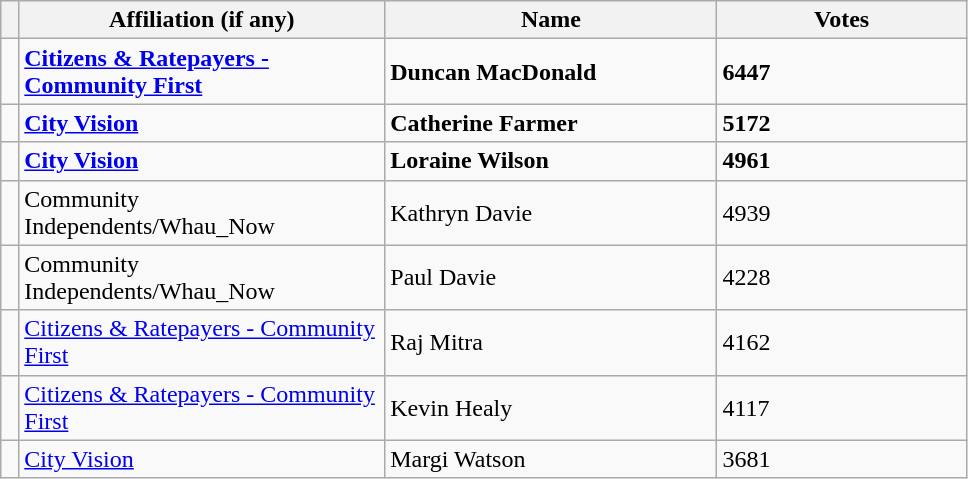<table class="wikitable" style="width:51%;">
<tr>
<th style="width:1%;"></th>
<th style="width:15%;">Affiliation (if any)</th>
<th style="width:20%;">Name</th>
<th style="width:15%;">Votes</th>
</tr>
<tr>
<td bgcolor=></td>
<td><strong><a href='#'>Citizens & Ratepayers - Community First</a></strong></td>
<td><strong>Duncan MacDonald</strong></td>
<td><strong>6447</strong></td>
</tr>
<tr>
<td bgcolor=></td>
<td><strong><a href='#'>City Vision</a></strong></td>
<td><strong>Catherine Farmer</strong></td>
<td><strong>5172</strong></td>
</tr>
<tr>
<td bgcolor=></td>
<td><strong> <a href='#'>City Vision</a></strong></td>
<td><strong>Loraine Wilson</strong></td>
<td><strong>4961</strong></td>
</tr>
<tr>
<td bgcolor=></td>
<td>Community Independents/Whau_Now</td>
<td>Kathryn Davie</td>
<td>4939</td>
</tr>
<tr>
<td bgcolor=></td>
<td>Community Independents/Whau_Now</td>
<td>Paul Davie</td>
<td>4228</td>
</tr>
<tr>
<td bgcolor=></td>
<td><a href='#'>Citizens & Ratepayers - Community First</a></td>
<td>Raj Mitra</td>
<td>4162</td>
</tr>
<tr>
<td bgcolor=></td>
<td><a href='#'>Citizens & Ratepayers - Community First</a></td>
<td>Kevin Healy</td>
<td>4117</td>
</tr>
<tr>
<td bgcolor=></td>
<td><a href='#'>City Vision</a></td>
<td>Margi Watson</td>
<td>3681</td>
</tr>
</table>
